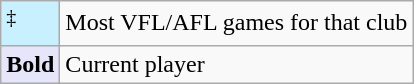<table class=wikitable>
<tr>
<td bgcolor=C9F0FF><sup>‡</sup></td>
<td>Most VFL/AFL games for that club</td>
</tr>
<tr>
<td bgcolor=E6E6FA><strong>Bold</strong></td>
<td>Current player</td>
</tr>
</table>
